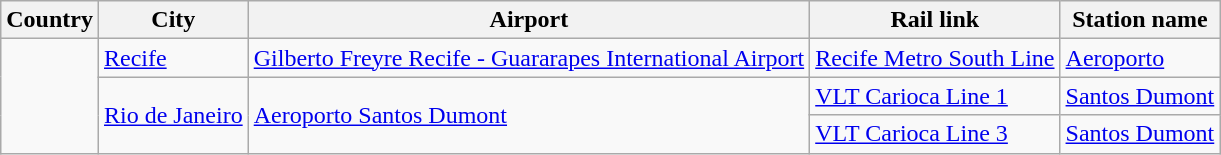<table class="wikitable">
<tr>
<th>Country</th>
<th>City</th>
<th>Airport</th>
<th>Rail link</th>
<th>Station name</th>
</tr>
<tr>
<td rowspan="3"></td>
<td><a href='#'>Recife</a></td>
<td><a href='#'>Gilberto Freyre Recife - Guararapes International Airport</a></td>
<td><a href='#'>Recife Metro South Line</a></td>
<td><a href='#'>Aeroporto</a></td>
</tr>
<tr>
<td rowspan="2"><a href='#'>Rio de Janeiro</a></td>
<td rowspan="2"><a href='#'>Aeroporto Santos Dumont</a></td>
<td><a href='#'>VLT Carioca Line 1</a></td>
<td><a href='#'>Santos Dumont</a></td>
</tr>
<tr>
<td><a href='#'>VLT Carioca Line 3</a></td>
<td><a href='#'>Santos Dumont</a></td>
</tr>
</table>
